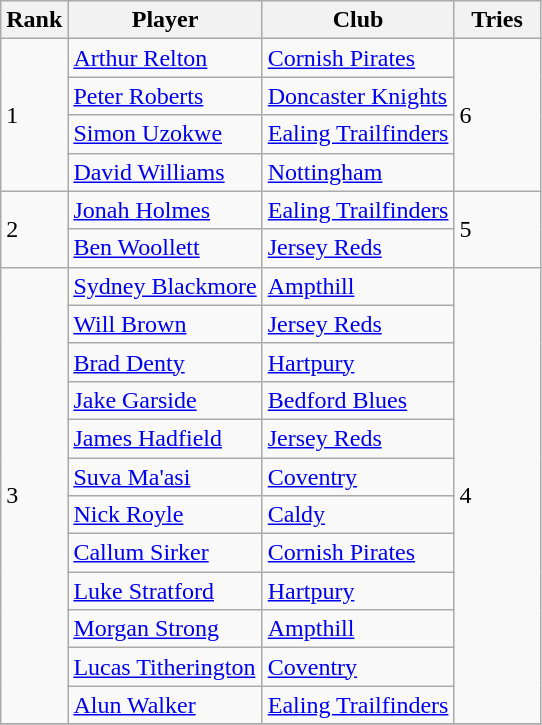<table class="wikitable" style="text-align:left">
<tr>
<th>Rank</th>
<th>Player</th>
<th>Club</th>
<th style="width:50px;">Tries</th>
</tr>
<tr>
<td rowspan=4>1</td>
<td> <a href='#'>Arthur Relton</a></td>
<td><a href='#'>Cornish Pirates</a></td>
<td rowspan=4>6</td>
</tr>
<tr>
<td> <a href='#'>Peter Roberts</a></td>
<td><a href='#'>Doncaster Knights</a></td>
</tr>
<tr>
<td> <a href='#'>Simon Uzokwe</a></td>
<td><a href='#'>Ealing Trailfinders</a></td>
</tr>
<tr>
<td> <a href='#'>David Williams</a></td>
<td><a href='#'>Nottingham</a></td>
</tr>
<tr>
<td rowspan=2>2</td>
<td> <a href='#'>Jonah Holmes</a></td>
<td><a href='#'>Ealing Trailfinders</a></td>
<td rowspan=2>5</td>
</tr>
<tr>
<td> <a href='#'>Ben Woollett</a></td>
<td><a href='#'>Jersey Reds</a></td>
</tr>
<tr>
<td rowspan=12>3</td>
<td> <a href='#'>Sydney Blackmore</a></td>
<td><a href='#'>Ampthill</a></td>
<td rowspan=12>4</td>
</tr>
<tr>
<td> <a href='#'>Will Brown</a></td>
<td><a href='#'>Jersey Reds</a></td>
</tr>
<tr>
<td> <a href='#'>Brad Denty</a></td>
<td><a href='#'>Hartpury</a></td>
</tr>
<tr>
<td> <a href='#'>Jake Garside</a></td>
<td><a href='#'>Bedford Blues</a></td>
</tr>
<tr>
<td> <a href='#'>James Hadfield</a></td>
<td><a href='#'>Jersey Reds</a></td>
</tr>
<tr>
<td> <a href='#'>Suva Ma'asi</a></td>
<td><a href='#'>Coventry</a></td>
</tr>
<tr>
<td> <a href='#'>Nick Royle</a></td>
<td><a href='#'>Caldy</a></td>
</tr>
<tr>
<td> <a href='#'>Callum Sirker</a></td>
<td><a href='#'>Cornish Pirates</a></td>
</tr>
<tr>
<td> <a href='#'>Luke Stratford</a></td>
<td><a href='#'>Hartpury</a></td>
</tr>
<tr>
<td> <a href='#'>Morgan Strong</a></td>
<td><a href='#'>Ampthill</a></td>
</tr>
<tr>
<td> <a href='#'>Lucas Titherington</a></td>
<td><a href='#'>Coventry</a></td>
</tr>
<tr>
<td> <a href='#'>Alun Walker</a></td>
<td><a href='#'>Ealing Trailfinders</a></td>
</tr>
<tr>
</tr>
</table>
